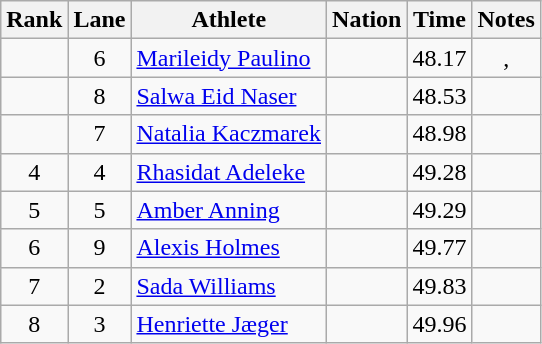<table class="wikitable sortable" style="text-align:center;">
<tr>
<th>Rank</th>
<th>Lane</th>
<th>Athlete</th>
<th>Nation</th>
<th>Time</th>
<th>Notes</th>
</tr>
<tr>
<td></td>
<td>6</td>
<td align="left"><a href='#'>Marileidy Paulino</a></td>
<td align="left"></td>
<td>48.17</td>
<td>, </td>
</tr>
<tr>
<td></td>
<td>8</td>
<td align="left"><a href='#'>Salwa Eid Naser</a></td>
<td align="left"></td>
<td>48.53</td>
<td></td>
</tr>
<tr>
<td></td>
<td>7</td>
<td align=left><a href='#'>Natalia Kaczmarek</a></td>
<td align=left></td>
<td>48.98</td>
<td></td>
</tr>
<tr>
<td>4</td>
<td>4</td>
<td align="left"><a href='#'>Rhasidat Adeleke</a></td>
<td align="left"></td>
<td>49.28</td>
<td></td>
</tr>
<tr>
<td>5</td>
<td>5</td>
<td align="left"><a href='#'>Amber Anning</a></td>
<td align="left"></td>
<td>49.29</td>
<td></td>
</tr>
<tr>
<td>6</td>
<td>9</td>
<td align="left"><a href='#'>Alexis Holmes</a></td>
<td align="left"></td>
<td>49.77</td>
<td></td>
</tr>
<tr>
<td>7</td>
<td>2</td>
<td align="left"><a href='#'>Sada Williams</a></td>
<td align="left"></td>
<td>49.83</td>
<td></td>
</tr>
<tr>
<td>8</td>
<td>3</td>
<td align="left"><a href='#'>Henriette Jæger</a></td>
<td align="left"></td>
<td>49.96</td>
<td></td>
</tr>
</table>
